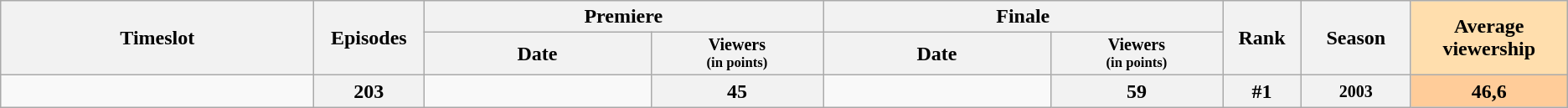<table class="wikitable">
<tr>
<th style="width:20%;" rowspan=2>Timeslot</th>
<th style="width:07%;" rowspan=2>Episodes</th>
<th colspan=2>Premiere</th>
<th colspan=2>Finale</th>
<th style="width:05%;" rowspan=2>Rank</th>
<th style="width:07%;" rowspan=2>Season</th>
<th style="width:10%; background:#ffdead;" rowspan="2">Average viewership</th>
</tr>
<tr>
<th>Date</th>
<th span style="width:11%; font-size:smaller; line-height:100%;">Viewers<br><small>(in points)</small></th>
<th>Date</th>
<th span style="width:11%; font-size:smaller; line-height:100%;">Viewers<br><small>(in points)</small></th>
</tr>
<tr>
<td></td>
<th>203</th>
<td style="font-size:11px;line-height:110%"></td>
<th>45</th>
<td style="font-size:11px;line-height:110%"></td>
<th>59</th>
<th>#1</th>
<th style="font-size:smaller">2003</th>
<th style="background:#fc9;">46,6</th>
</tr>
</table>
